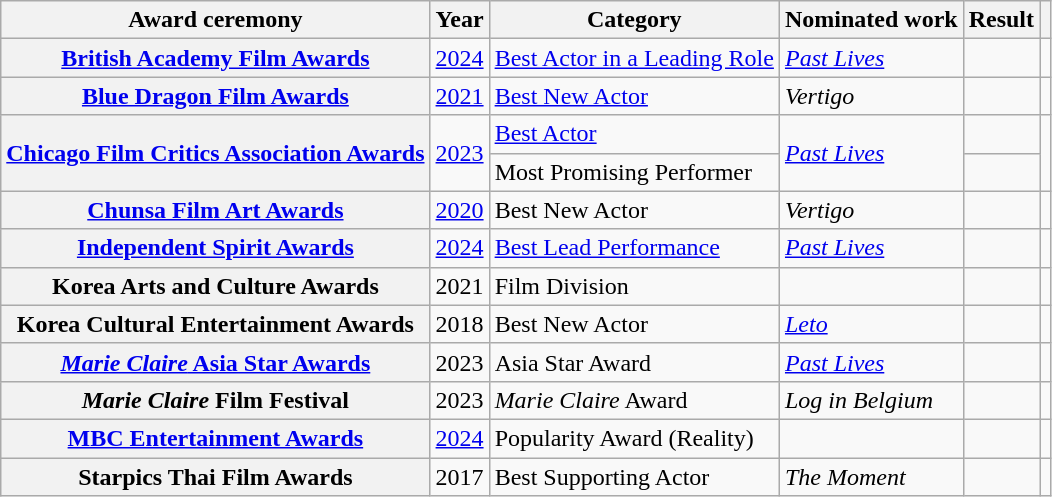<table class="wikitable plainrowheaders sortable">
<tr>
<th scope="col">Award ceremony</th>
<th scope="col">Year</th>
<th scope="col">Category</th>
<th scope="col">Nominated work</th>
<th scope="col">Result</th>
<th scope="col" class="unsortable"></th>
</tr>
<tr>
<th scope="row"><a href='#'>British Academy Film Awards</a></th>
<td style="text-align:center"><a href='#'>2024</a></td>
<td><a href='#'>Best Actor in a Leading Role</a></td>
<td><em><a href='#'>Past Lives</a></em></td>
<td></td>
<td style="text-align:center"></td>
</tr>
<tr>
<th scope="row"><a href='#'>Blue Dragon Film Awards</a></th>
<td style="text-align:center"><a href='#'>2021</a></td>
<td><a href='#'>Best New Actor</a></td>
<td><em>Vertigo</em></td>
<td></td>
<td style="text-align:center"></td>
</tr>
<tr>
<th scope="row" rowspan="2"><a href='#'>Chicago Film Critics Association Awards</a></th>
<td style="text-align:center" rowspan="2"><a href='#'>2023</a></td>
<td><a href='#'>Best Actor</a></td>
<td rowspan="2"><em><a href='#'>Past Lives</a></em></td>
<td></td>
<td rowspan="2"></td>
</tr>
<tr>
<td>Most Promising Performer</td>
<td></td>
</tr>
<tr>
<th scope="row"><a href='#'>Chunsa Film Art Awards</a></th>
<td style="text-align:center"><a href='#'>2020</a></td>
<td>Best New Actor</td>
<td><em>Vertigo</em></td>
<td></td>
<td></td>
</tr>
<tr>
<th scope="row"><a href='#'>Independent Spirit Awards</a></th>
<td style="text-align:center"><a href='#'>2024</a></td>
<td><a href='#'>Best Lead Performance</a></td>
<td><em><a href='#'>Past Lives</a></em></td>
<td></td>
<td></td>
</tr>
<tr>
<th scope="row">Korea Arts and Culture Awards</th>
<td style="text-align:center">2021</td>
<td>Film Division</td>
<td></td>
<td></td>
<td style="text-align:center"></td>
</tr>
<tr>
<th scope="row">Korea Cultural Entertainment Awards</th>
<td style="text-align:center">2018</td>
<td>Best New Actor</td>
<td><em><a href='#'>Leto</a></em></td>
<td></td>
<td></td>
</tr>
<tr>
<th scope="row"><a href='#'><em>Marie Claire</em> Asia Star Awards</a></th>
<td style="text-align:center">2023</td>
<td>Asia Star Award</td>
<td><em><a href='#'>Past Lives</a></em></td>
<td></td>
<td style="text-align:center"></td>
</tr>
<tr>
<th scope="row"><em>Marie Claire</em> Film Festival</th>
<td style="text-align:center">2023</td>
<td><em>Marie Claire</em> Award</td>
<td><em>Log in Belgium</em></td>
<td></td>
<td style="text-align:center"></td>
</tr>
<tr>
<th scope="row"><a href='#'>MBC Entertainment Awards</a></th>
<td style="text-align:center"><a href='#'>2024</a></td>
<td>Popularity Award (Reality)</td>
<td><em></em></td>
<td></td>
<td style="text-align:center"></td>
</tr>
<tr>
<th scope="row">Starpics Thai Film Awards</th>
<td style="text-align:center">2017</td>
<td>Best Supporting Actor</td>
<td><em>The Moment</em></td>
<td></td>
<td style="text-align:center"></td>
</tr>
</table>
